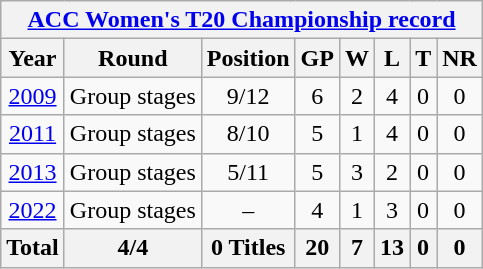<table class="wikitable" style="text-align: center; width=900px;">
<tr>
<th colspan="8"><a href='#'>ACC Women's T20 Championship record</a></th>
</tr>
<tr>
<th>Year</th>
<th>Round</th>
<th>Position</th>
<th>GP</th>
<th>W</th>
<th>L</th>
<th>T</th>
<th>NR</th>
</tr>
<tr>
<td><a href='#'>2009</a> </td>
<td>Group stages</td>
<td>9/12</td>
<td>6</td>
<td>2</td>
<td>4</td>
<td>0</td>
<td>0</td>
</tr>
<tr>
<td> <a href='#'>2011</a> </td>
<td>Group stages</td>
<td>8/10</td>
<td>5</td>
<td>1</td>
<td>4</td>
<td>0</td>
<td>0</td>
</tr>
<tr>
<td> <a href='#'>2013</a></td>
<td>Group stages</td>
<td>5/11</td>
<td>5</td>
<td>3</td>
<td>2</td>
<td>0</td>
<td>0</td>
</tr>
<tr>
<td> <a href='#'>2022</a></td>
<td>Group stages</td>
<td>–</td>
<td>4</td>
<td>1</td>
<td>3</td>
<td>0</td>
<td>0</td>
</tr>
<tr>
<th>Total</th>
<th>4/4</th>
<th>0 Titles</th>
<th>20</th>
<th>7</th>
<th>13</th>
<th>0</th>
<th>0</th>
</tr>
</table>
